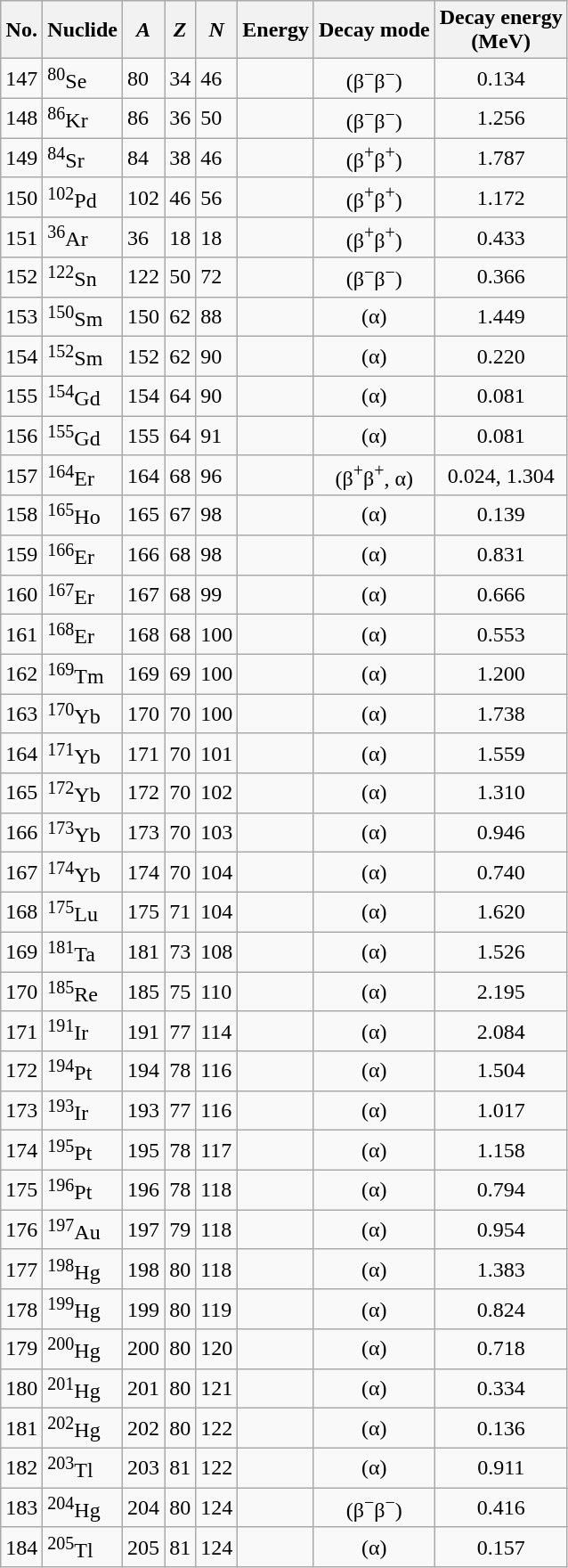<table class="wikitable sortable" data-sort-type="number">
<tr>
<th>No.</th>
<th>Nuclide</th>
<th><em>A</em></th>
<th><em>Z</em></th>
<th><em>N</em></th>
<th>Energy</th>
<th>Decay mode</th>
<th>Decay energy<br>(MeV)</th>
</tr>
<tr>
<td>147</td>
<td><sup> 80</sup>Se</td>
<td>80</td>
<td>34</td>
<td>46</td>
<td></td>
<td align=center><span>(β<sup>−</sup>β<sup>−</sup>)</span></td>
<td align=center>0.134</td>
</tr>
<tr>
<td>148</td>
<td><sup> 86</sup>Kr</td>
<td>86</td>
<td>36</td>
<td>50</td>
<td></td>
<td align=center><span>(β<sup>−</sup>β<sup>−</sup>)</span></td>
<td align=center>1.256</td>
</tr>
<tr>
<td>149</td>
<td><sup> 84</sup>Sr</td>
<td>84</td>
<td>38</td>
<td>46</td>
<td></td>
<td align=center><span>(β<sup>+</sup>β<sup>+</sup>)</span></td>
<td align=center>1.787</td>
</tr>
<tr>
<td>150</td>
<td><sup>102</sup>Pd</td>
<td>102</td>
<td>46</td>
<td>56</td>
<td></td>
<td align=center><span>(β<sup>+</sup>β<sup>+</sup>)</span></td>
<td align=center>1.172</td>
</tr>
<tr>
<td>151</td>
<td><sup>36</sup>Ar</td>
<td>36</td>
<td>18</td>
<td>18</td>
<td></td>
<td align=center><span>(β<sup>+</sup>β<sup>+</sup>)</span></td>
<td align=center>0.433</td>
</tr>
<tr>
<td>152</td>
<td><sup>122</sup>Sn</td>
<td>122</td>
<td>50</td>
<td>72</td>
<td></td>
<td align=center><span>(β<sup>−</sup>β<sup>−</sup>)</span></td>
<td align=center>0.366</td>
</tr>
<tr>
<td>153</td>
<td><sup>150</sup>Sm</td>
<td>150</td>
<td>62</td>
<td>88</td>
<td></td>
<td align=center><span>(α)</span></td>
<td align=center>1.449</td>
</tr>
<tr>
<td>154</td>
<td><sup>152</sup>Sm</td>
<td>152</td>
<td>62</td>
<td>90</td>
<td></td>
<td align=center><span>(α)</span></td>
<td align=center>0.220</td>
</tr>
<tr>
<td>155</td>
<td><sup>154</sup>Gd</td>
<td>154</td>
<td>64</td>
<td>90</td>
<td></td>
<td align=center><span>(α)</span></td>
<td align=center>0.081</td>
</tr>
<tr>
<td>156</td>
<td><sup>155</sup>Gd</td>
<td>155</td>
<td>64</td>
<td>91</td>
<td></td>
<td align=center><span>(α)</span></td>
<td align=center>0.081</td>
</tr>
<tr>
<td>157</td>
<td><sup>164</sup>Er</td>
<td>164</td>
<td>68</td>
<td>96</td>
<td></td>
<td align=center><span>(β<sup>+</sup>β<sup>+</sup>, α)</span></td>
<td align=center>0.024, 1.304</td>
</tr>
<tr>
<td>158</td>
<td><sup>165</sup>Ho</td>
<td>165</td>
<td>67</td>
<td>98</td>
<td></td>
<td align=center><span>(α)</span></td>
<td align=center>0.139</td>
</tr>
<tr>
<td>159</td>
<td><sup>166</sup>Er</td>
<td>166</td>
<td>68</td>
<td>98</td>
<td></td>
<td align=center><span>(α)</span></td>
<td align=center>0.831</td>
</tr>
<tr>
<td>160</td>
<td><sup>167</sup>Er</td>
<td>167</td>
<td>68</td>
<td>99</td>
<td></td>
<td align=center><span>(α)</span></td>
<td align=center>0.666</td>
</tr>
<tr>
<td>161</td>
<td><sup>168</sup>Er</td>
<td>168</td>
<td>68</td>
<td>100</td>
<td></td>
<td align=center><span>(α)</span></td>
<td align=center>0.553</td>
</tr>
<tr>
<td>162</td>
<td><sup>169</sup>Tm</td>
<td>169</td>
<td>69</td>
<td>100</td>
<td></td>
<td align=center><span>(α)</span></td>
<td align=center>1.200</td>
</tr>
<tr>
<td>163</td>
<td><sup>170</sup>Yb</td>
<td>170</td>
<td>70</td>
<td>100</td>
<td></td>
<td align=center><span>(α)</span></td>
<td align=center>1.738</td>
</tr>
<tr>
<td>164</td>
<td><sup>171</sup>Yb</td>
<td>171</td>
<td>70</td>
<td>101</td>
<td></td>
<td align=center><span>(α)</span></td>
<td align=center>1.559</td>
</tr>
<tr>
<td>165</td>
<td><sup>172</sup>Yb</td>
<td>172</td>
<td>70</td>
<td>102</td>
<td></td>
<td align=center><span>(α)</span></td>
<td align=center>1.310</td>
</tr>
<tr>
<td>166</td>
<td><sup>173</sup>Yb</td>
<td>173</td>
<td>70</td>
<td>103</td>
<td></td>
<td align=center><span>(α)</span></td>
<td align=center>0.946</td>
</tr>
<tr>
<td>167</td>
<td><sup>174</sup>Yb</td>
<td>174</td>
<td>70</td>
<td>104</td>
<td></td>
<td align=center><span>(α)</span></td>
<td align=center>0.740</td>
</tr>
<tr>
<td>168</td>
<td><sup>175</sup>Lu</td>
<td>175</td>
<td>71</td>
<td>104</td>
<td></td>
<td align=center><span>(α)</span></td>
<td align=center>1.620</td>
</tr>
<tr>
<td>169</td>
<td><sup>181</sup>Ta</td>
<td>181</td>
<td>73</td>
<td>108</td>
<td></td>
<td align=center><span>(α)</span></td>
<td align=center>1.526</td>
</tr>
<tr>
<td>170</td>
<td><sup>185</sup>Re</td>
<td>185</td>
<td>75</td>
<td>110</td>
<td></td>
<td align=center><span>(α)</span></td>
<td align=center>2.195</td>
</tr>
<tr>
<td>171</td>
<td><sup>191</sup>Ir</td>
<td>191</td>
<td>77</td>
<td>114</td>
<td></td>
<td align=center><span>(α)</span></td>
<td align=center>2.084</td>
</tr>
<tr>
<td>172</td>
<td><sup>194</sup>Pt</td>
<td>194</td>
<td>78</td>
<td>116</td>
<td></td>
<td align=center><span>(α)</span></td>
<td align=center>1.504</td>
</tr>
<tr>
<td>173</td>
<td><sup>193</sup>Ir</td>
<td>193</td>
<td>77</td>
<td>116</td>
<td></td>
<td align=center><span>(α)</span></td>
<td align=center>1.017</td>
</tr>
<tr>
<td>174</td>
<td><sup>195</sup>Pt</td>
<td>195</td>
<td>78</td>
<td>117</td>
<td></td>
<td align=center><span>(α)</span></td>
<td align=center>1.158</td>
</tr>
<tr>
<td>175</td>
<td><sup>196</sup>Pt</td>
<td>196</td>
<td>78</td>
<td>118</td>
<td></td>
<td align=center><span>(α)</span></td>
<td align=center>0.794</td>
</tr>
<tr>
<td>176</td>
<td><sup>197</sup>Au</td>
<td>197</td>
<td>79</td>
<td>118</td>
<td></td>
<td align=center><span>(α)</span></td>
<td align=center>0.954</td>
</tr>
<tr>
<td>177</td>
<td><sup>198</sup>Hg</td>
<td>198</td>
<td>80</td>
<td>118</td>
<td></td>
<td align=center><span>(α)</span></td>
<td align=center>1.383</td>
</tr>
<tr>
<td>178</td>
<td><sup>199</sup>Hg</td>
<td>199</td>
<td>80</td>
<td>119</td>
<td></td>
<td align=center><span>(α)</span></td>
<td align=center>0.824</td>
</tr>
<tr>
<td>179</td>
<td><sup>200</sup>Hg</td>
<td>200</td>
<td>80</td>
<td>120</td>
<td></td>
<td align=center><span>(α)</span></td>
<td align=center>0.718</td>
</tr>
<tr>
<td>180</td>
<td><sup>201</sup>Hg</td>
<td>201</td>
<td>80</td>
<td>121</td>
<td></td>
<td align=center><span>(α)</span></td>
<td align=center>0.334</td>
</tr>
<tr>
<td>181</td>
<td><sup>202</sup>Hg</td>
<td>202</td>
<td>80</td>
<td>122</td>
<td></td>
<td align=center><span>(α)</span></td>
<td align=center>0.136</td>
</tr>
<tr>
<td>182</td>
<td><sup>203</sup>Tl</td>
<td>203</td>
<td>81</td>
<td>122</td>
<td></td>
<td align=center><span>(α)</span></td>
<td align=center>0.911</td>
</tr>
<tr>
<td>183</td>
<td><sup>204</sup>Hg</td>
<td>204</td>
<td>80</td>
<td>124</td>
<td></td>
<td align=center><span>(β<sup>−</sup>β<sup>−</sup>)</span></td>
<td align=center>0.416</td>
</tr>
<tr>
<td>184</td>
<td><sup>205</sup>Tl</td>
<td>205</td>
<td>81</td>
<td>124</td>
<td></td>
<td align=center><span>(α)</span></td>
<td align=center>0.157</td>
</tr>
</table>
